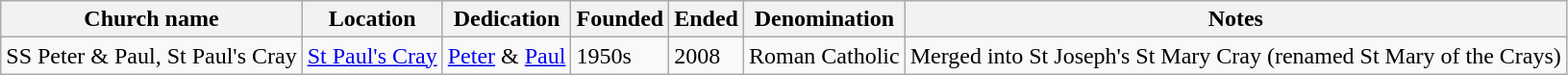<table class="wikitable sortable">
<tr>
<th>Church name</th>
<th>Location</th>
<th>Dedication</th>
<th>Founded</th>
<th>Ended</th>
<th>Denomination</th>
<th>Notes</th>
</tr>
<tr>
<td>SS Peter & Paul, St Paul's Cray</td>
<td><a href='#'>St Paul's Cray</a></td>
<td><a href='#'>Peter</a> & <a href='#'>Paul</a></td>
<td>1950s</td>
<td>2008</td>
<td>Roman Catholic</td>
<td>Merged into St Joseph's St Mary Cray (renamed St Mary of the Crays)</td>
</tr>
</table>
